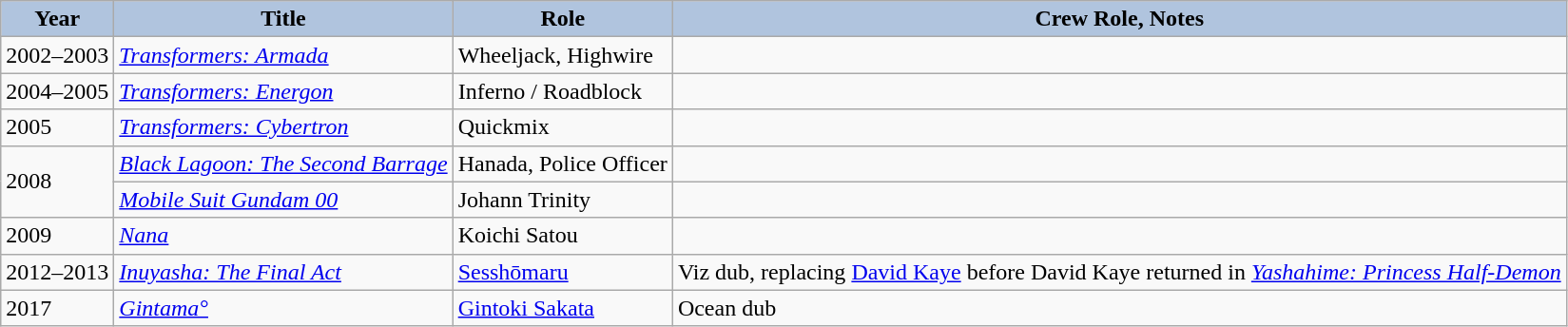<table class="wikitable sortable">
<tr>
<th style="background:#b0c4de;">Year</th>
<th style="background:#b0c4de;">Title</th>
<th style="background:#b0c4de;">Role</th>
<th style="background:#b0c4de;">Crew Role, Notes</th>
</tr>
<tr>
<td>2002–2003</td>
<td><em><a href='#'>Transformers: Armada</a></em></td>
<td>Wheeljack, Highwire</td>
<td></td>
</tr>
<tr>
<td>2004–2005</td>
<td><em><a href='#'>Transformers: Energon</a></em></td>
<td>Inferno / Roadblock</td>
<td></td>
</tr>
<tr>
<td>2005</td>
<td><em><a href='#'>Transformers: Cybertron</a></em></td>
<td>Quickmix</td>
<td></td>
</tr>
<tr>
<td rowspan="2">2008</td>
<td><em><a href='#'>Black Lagoon: The Second Barrage</a></em></td>
<td>Hanada, Police Officer</td>
<td></td>
</tr>
<tr>
<td><em><a href='#'>Mobile Suit Gundam 00</a></em></td>
<td>Johann Trinity</td>
<td></td>
</tr>
<tr>
<td>2009</td>
<td><em><a href='#'>Nana</a></em></td>
<td>Koichi Satou</td>
<td></td>
</tr>
<tr>
<td>2012–2013</td>
<td><em><a href='#'>Inuyasha: The Final Act</a></em></td>
<td><a href='#'>Sesshōmaru</a></td>
<td>Viz dub, replacing <a href='#'>David Kaye</a> before David Kaye returned in <em><a href='#'>Yashahime: Princess Half-Demon</a></em></td>
</tr>
<tr>
<td>2017</td>
<td><em><a href='#'>Gintama°</a></em></td>
<td><a href='#'>Gintoki Sakata</a></td>
<td>Ocean dub</td>
</tr>
</table>
